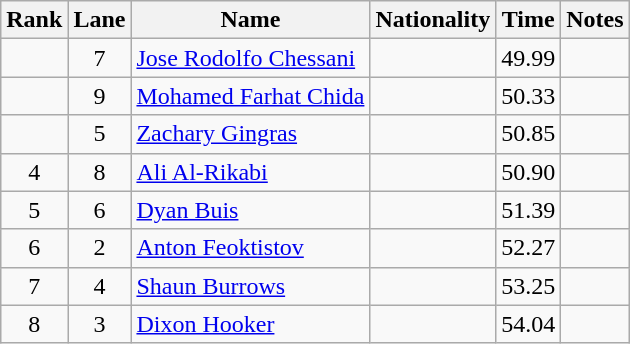<table class="wikitable sortable" style="text-align:center">
<tr>
<th>Rank</th>
<th>Lane</th>
<th>Name</th>
<th>Nationality</th>
<th>Time</th>
<th>Notes</th>
</tr>
<tr>
<td></td>
<td>7</td>
<td align="left"><a href='#'>Jose Rodolfo Chessani</a></td>
<td align="left"></td>
<td>49.99</td>
<td></td>
</tr>
<tr>
<td></td>
<td>9</td>
<td align="left"><a href='#'>Mohamed Farhat Chida</a></td>
<td align="left"></td>
<td>50.33</td>
<td></td>
</tr>
<tr>
<td></td>
<td>5</td>
<td align="left"><a href='#'>Zachary Gingras</a></td>
<td align="left"></td>
<td>50.85</td>
<td></td>
</tr>
<tr>
<td>4</td>
<td>8</td>
<td align="left"><a href='#'>Ali Al-Rikabi</a></td>
<td align="left"></td>
<td>50.90</td>
<td></td>
</tr>
<tr>
<td>5</td>
<td>6</td>
<td align="left"><a href='#'>Dyan Buis</a></td>
<td align="left"></td>
<td>51.39</td>
<td></td>
</tr>
<tr>
<td>6</td>
<td>2</td>
<td align="left"><a href='#'>Anton Feoktistov</a></td>
<td align="left"></td>
<td>52.27</td>
<td></td>
</tr>
<tr>
<td>7</td>
<td>4</td>
<td align="left"><a href='#'>Shaun Burrows</a></td>
<td align="left"></td>
<td>53.25</td>
<td></td>
</tr>
<tr>
<td>8</td>
<td>3</td>
<td align="left"><a href='#'>Dixon Hooker</a></td>
<td align="left"></td>
<td>54.04</td>
<td></td>
</tr>
</table>
